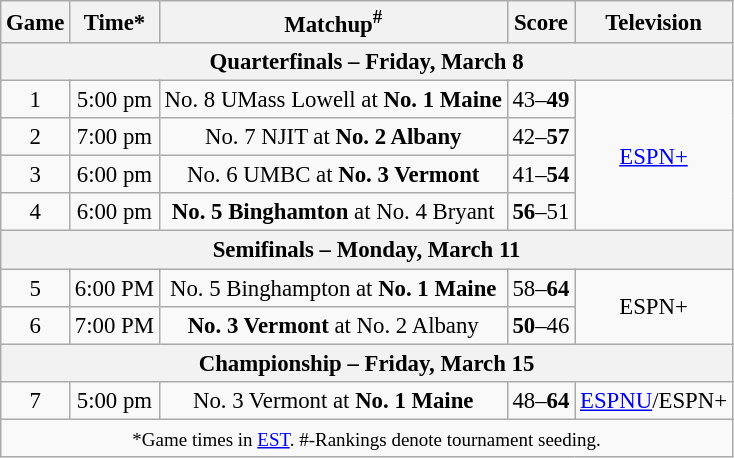<table class="wikitable" style="font-size: 95%;text-align:center">
<tr>
<th>Game</th>
<th>Time*</th>
<th>Matchup<sup>#</sup></th>
<th>Score</th>
<th>Television</th>
</tr>
<tr>
<th colspan="6">Quarterfinals – Friday, March 8</th>
</tr>
<tr>
<td>1</td>
<td>5:00 pm</td>
<td>No. 8 UMass Lowell at <strong>No. 1 Maine</strong></td>
<td>43–<strong>49</strong></td>
<td rowspan="4"><a href='#'>ESPN+</a></td>
</tr>
<tr>
<td>2</td>
<td>7:00 pm</td>
<td>No. 7 NJIT at <strong>No. 2 Albany</strong></td>
<td>42–<strong>57</strong></td>
</tr>
<tr>
<td>3</td>
<td>6:00 pm</td>
<td>No. 6 UMBC at <strong>No. 3 Vermont</strong></td>
<td>41–<strong>54</strong></td>
</tr>
<tr>
<td>4</td>
<td>6:00 pm</td>
<td><strong>No. 5 Binghamton</strong> at No. 4 Bryant</td>
<td><strong>56</strong>–51</td>
</tr>
<tr>
<th colspan="6">Semifinals – Monday, March 11</th>
</tr>
<tr>
<td>5</td>
<td>6:00 PM</td>
<td>No. 5 Binghampton at <strong>No. 1 Maine</strong></td>
<td>58–<strong>64</strong></td>
<td rowspan="2">ESPN+</td>
</tr>
<tr>
<td>6</td>
<td>7:00 PM</td>
<td><strong>No. 3 Vermont</strong> at No. 2 Albany</td>
<td><strong>50</strong>–46</td>
</tr>
<tr>
<th colspan="6">Championship – Friday, March 15</th>
</tr>
<tr>
<td>7</td>
<td>5:00 pm</td>
<td>No. 3 Vermont at <strong>No. 1 Maine</strong></td>
<td>48–<strong>64</strong></td>
<td><a href='#'>ESPNU</a>/ESPN+</td>
</tr>
<tr>
<td colspan="6"><small>*Game times in <a href='#'>EST</a>. #-Rankings denote tournament seeding.</small></td>
</tr>
</table>
